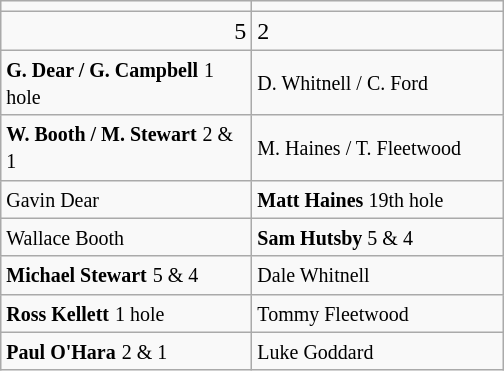<table class="wikitable">
<tr>
<td align="center" width="160"></td>
<td align="center" width="160"></td>
</tr>
<tr>
<td align="right">5</td>
<td>2</td>
</tr>
<tr>
<td><strong><small>G. Dear / G. Campbell</small></strong> <small>1 hole</small></td>
<td><small>D. Whitnell / C. Ford</small></td>
</tr>
<tr>
<td><strong><small>W. Booth / M. Stewart</small></strong> <small>2 & 1</small></td>
<td><small>M. Haines / T. Fleetwood</small></td>
</tr>
<tr>
<td><small>Gavin Dear</small></td>
<td><small><strong>Matt Haines</strong> 19th hole</small></td>
</tr>
<tr>
<td><small>Wallace Booth</small></td>
<td><small><strong>Sam Hutsby</strong> 5 & 4</small></td>
</tr>
<tr>
<td><strong><small>Michael Stewart</small></strong> <small>5 & 4</small></td>
<td><small>Dale Whitnell</small></td>
</tr>
<tr>
<td><strong><small>Ross Kellett</small></strong> <small>1 hole</small></td>
<td><small>Tommy Fleetwood</small></td>
</tr>
<tr>
<td><strong><small>Paul O'Hara</small></strong> <small>2 & 1</small></td>
<td><small>Luke Goddard</small></td>
</tr>
</table>
